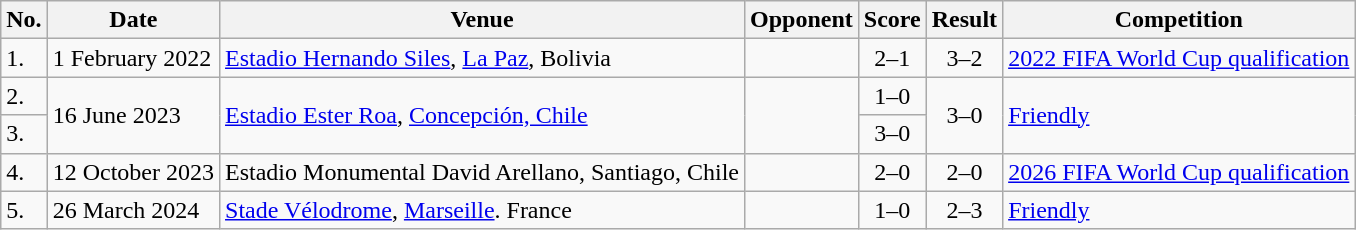<table class="wikitable sortable">
<tr>
<th scope="col">No.</th>
<th scope="col">Date</th>
<th scope="col">Venue</th>
<th scope="col">Opponent</th>
<th scope="col">Score</th>
<th scope="col">Result</th>
<th scope="col">Competition</th>
</tr>
<tr>
<td>1.</td>
<td>1 February 2022</td>
<td><a href='#'>Estadio Hernando Siles</a>, <a href='#'>La Paz</a>, Bolivia</td>
<td></td>
<td align="center">2–1</td>
<td align="center">3–2</td>
<td><a href='#'>2022 FIFA World Cup qualification</a></td>
</tr>
<tr>
<td>2.</td>
<td rowspan=2>16 June 2023</td>
<td rowspan=2><a href='#'>Estadio Ester Roa</a>, <a href='#'>Concepción, Chile</a></td>
<td rowspan=2></td>
<td style="text-align:center">1–0</td>
<td rowspan=2 style="text-align:center">3–0</td>
<td rowspan=2><a href='#'>Friendly</a></td>
</tr>
<tr>
<td>3.</td>
<td style="text-align:center">3–0</td>
</tr>
<tr>
<td>4.</td>
<td>12 October 2023</td>
<td>Estadio Monumental David Arellano, Santiago, Chile</td>
<td></td>
<td align=center>2–0</td>
<td align=center>2–0</td>
<td><a href='#'>2026 FIFA World Cup qualification</a></td>
</tr>
<tr>
<td>5.</td>
<td>26 March 2024</td>
<td><a href='#'>Stade Vélodrome</a>, <a href='#'>Marseille</a>. France</td>
<td></td>
<td style="text-align:center">1–0</td>
<td style="text-align:center">2–3</td>
<td><a href='#'>Friendly</a></td>
</tr>
</table>
